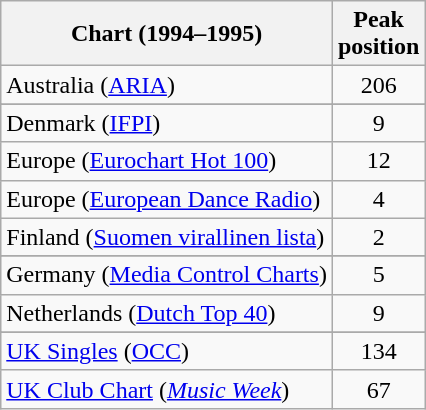<table class="wikitable sortable">
<tr>
<th>Chart (1994–1995)</th>
<th>Peak<br>position</th>
</tr>
<tr>
<td>Australia (<a href='#'>ARIA</a>)</td>
<td align="center">206</td>
</tr>
<tr>
</tr>
<tr>
</tr>
<tr>
</tr>
<tr>
<td>Denmark (<a href='#'>IFPI</a>)</td>
<td align="center">9</td>
</tr>
<tr>
<td>Europe (<a href='#'>Eurochart Hot 100</a>)</td>
<td align="center">12</td>
</tr>
<tr>
<td>Europe (<a href='#'>European Dance Radio</a>)</td>
<td align="center">4</td>
</tr>
<tr>
<td>Finland (<a href='#'>Suomen virallinen lista</a>)</td>
<td align="center">2</td>
</tr>
<tr>
</tr>
<tr>
<td>Germany (<a href='#'>Media Control Charts</a>)</td>
<td align="center">5</td>
</tr>
<tr>
<td>Netherlands (<a href='#'>Dutch Top 40</a>)</td>
<td align="center">9</td>
</tr>
<tr>
</tr>
<tr>
</tr>
<tr>
</tr>
<tr>
<td><a href='#'>UK Singles</a> (<a href='#'>OCC</a>)</td>
<td align="center">134</td>
</tr>
<tr>
<td><a href='#'>UK Club Chart</a> (<em><a href='#'>Music Week</a></em>)</td>
<td align="center">67</td>
</tr>
</table>
